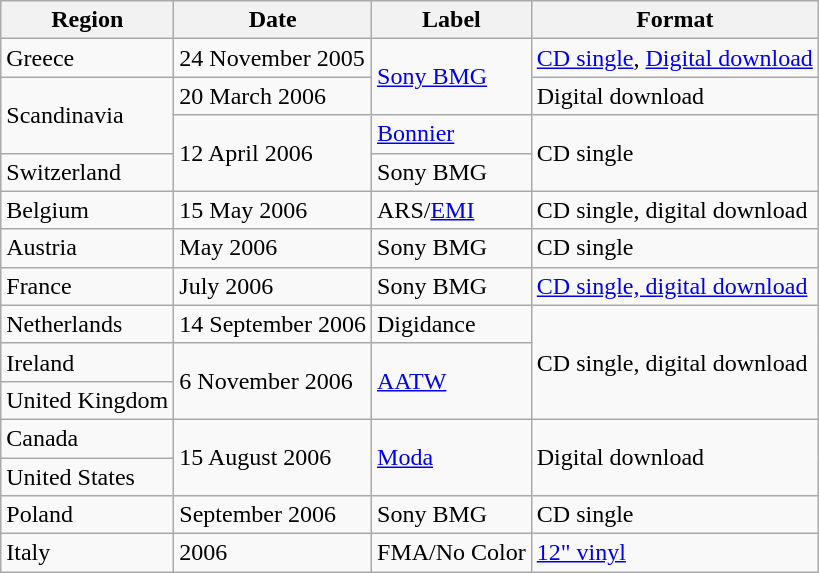<table class="sortable wikitable">
<tr>
<th>Region</th>
<th>Date</th>
<th>Label</th>
<th>Format</th>
</tr>
<tr>
<td>Greece</td>
<td>24 November 2005</td>
<td rowspan="2"><a href='#'>Sony BMG</a></td>
<td><a href='#'>CD single</a>, <a href='#'>Digital download</a></td>
</tr>
<tr>
<td rowspan="2">Scandinavia</td>
<td>20 March 2006</td>
<td>Digital download</td>
</tr>
<tr>
<td rowspan="2">12 April 2006</td>
<td><a href='#'>Bonnier</a></td>
<td rowspan="2">CD single</td>
</tr>
<tr>
<td>Switzerland</td>
<td>Sony BMG</td>
</tr>
<tr>
<td>Belgium</td>
<td>15 May 2006</td>
<td>ARS/<a href='#'>EMI</a></td>
<td>CD single, digital download</td>
</tr>
<tr>
<td>Austria</td>
<td>May 2006</td>
<td>Sony BMG</td>
<td>CD single</td>
</tr>
<tr>
<td>France</td>
<td>July 2006</td>
<td>Sony BMG</td>
<td><a href='#'>CD single, digital download</a></td>
</tr>
<tr>
<td>Netherlands</td>
<td>14 September 2006</td>
<td>Digidance</td>
<td rowspan="3">CD single, digital download</td>
</tr>
<tr>
<td>Ireland</td>
<td rowspan="2">6 November 2006</td>
<td rowspan="2"><a href='#'>AATW</a></td>
</tr>
<tr>
<td>United Kingdom</td>
</tr>
<tr>
<td>Canada</td>
<td rowspan="2">15 August 2006</td>
<td rowspan="2"><a href='#'>Moda</a></td>
<td rowspan="2">Digital download</td>
</tr>
<tr>
<td>United States</td>
</tr>
<tr>
<td>Poland</td>
<td>September 2006</td>
<td>Sony BMG</td>
<td>CD single</td>
</tr>
<tr>
<td>Italy</td>
<td>2006</td>
<td>FMA/No Color</td>
<td><a href='#'>12" vinyl</a></td>
</tr>
</table>
